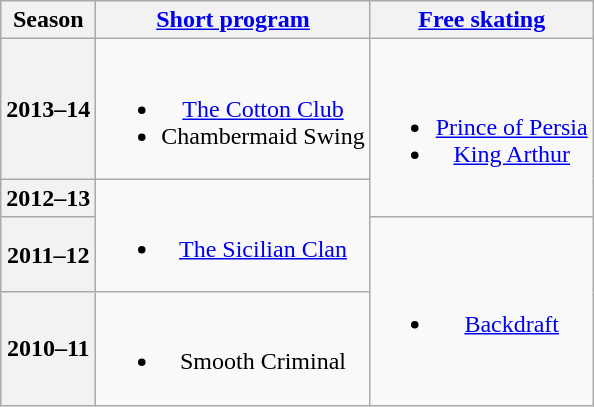<table class="wikitable" style="text-align:center">
<tr>
<th>Season</th>
<th><a href='#'>Short program</a></th>
<th><a href='#'>Free skating</a></th>
</tr>
<tr>
<th>2013–14 <br> </th>
<td><br><ul><li><a href='#'>The Cotton Club</a> <br></li><li>Chambermaid Swing <br></li></ul></td>
<td rowspan="2"><br><ul><li><a href='#'>Prince of Persia</a> <br></li><li><a href='#'>King Arthur</a> <br></li></ul></td>
</tr>
<tr>
<th>2012–13 <br> </th>
<td rowspan="2"><br><ul><li><a href='#'>The Sicilian Clan</a> <br></li></ul></td>
</tr>
<tr>
<th>2011–12 <br> </th>
<td rowspan="2"><br><ul><li><a href='#'>Backdraft</a> <br></li></ul></td>
</tr>
<tr>
<th>2010–11 <br> </th>
<td><br><ul><li>Smooth Criminal <br></li></ul></td>
</tr>
</table>
